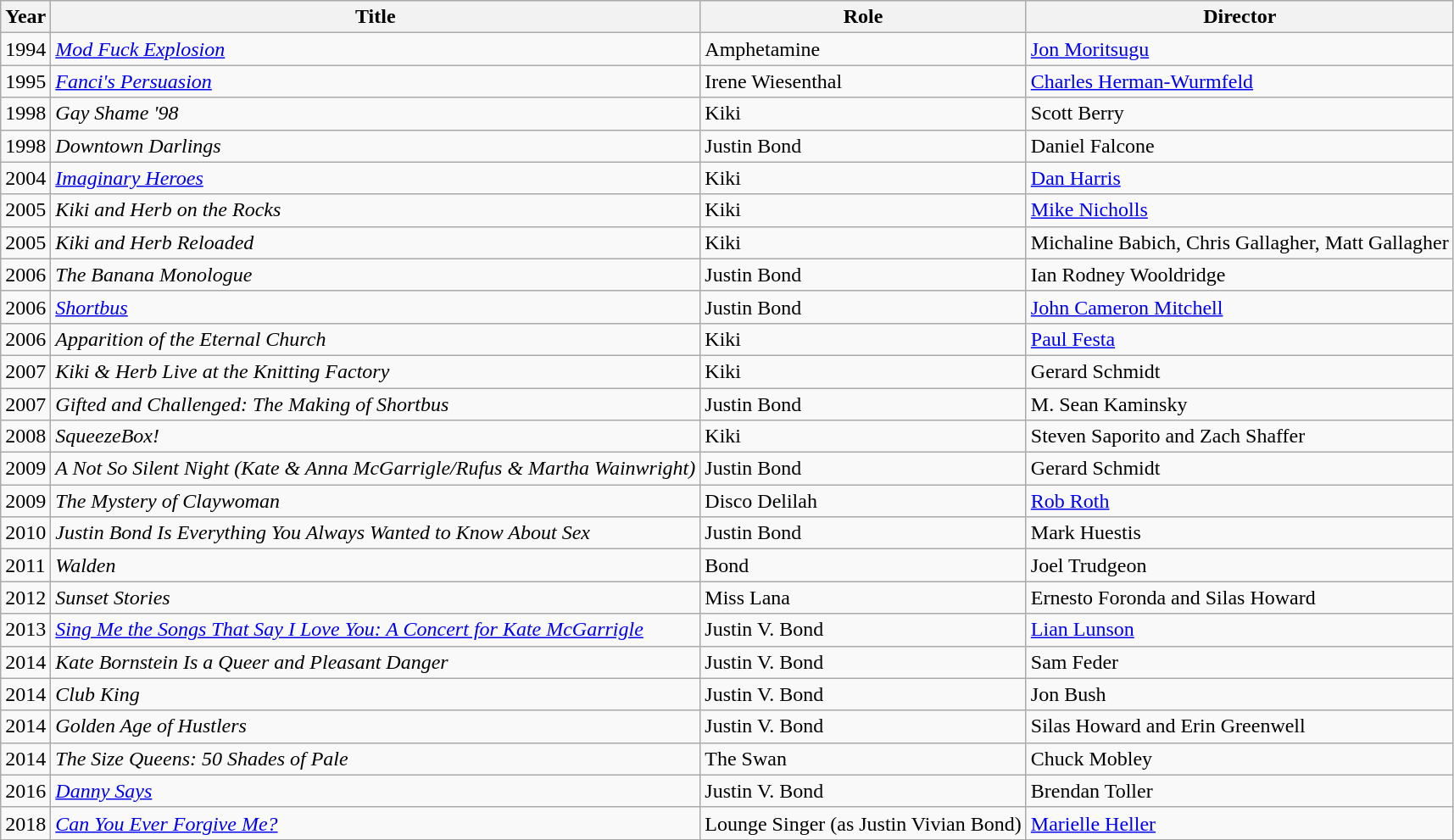<table class="wikitable sortable">
<tr>
<th>Year</th>
<th>Title</th>
<th>Role</th>
<th class="unsortable">Director</th>
</tr>
<tr>
<td>1994</td>
<td><em><a href='#'>Mod Fuck Explosion</a></em></td>
<td>Amphetamine</td>
<td><a href='#'>Jon Moritsugu</a></td>
</tr>
<tr>
<td>1995</td>
<td><em><a href='#'>Fanci's Persuasion</a></em></td>
<td>Irene Wiesenthal</td>
<td><a href='#'>Charles Herman-Wurmfeld</a></td>
</tr>
<tr>
<td>1998</td>
<td><em>Gay Shame '98</em></td>
<td>Kiki</td>
<td>Scott Berry</td>
</tr>
<tr>
<td>1998</td>
<td><em>Downtown Darlings</em></td>
<td>Justin Bond</td>
<td>Daniel Falcone</td>
</tr>
<tr>
<td>2004</td>
<td><em><a href='#'>Imaginary Heroes</a></em></td>
<td>Kiki</td>
<td><a href='#'>Dan Harris</a></td>
</tr>
<tr>
<td>2005</td>
<td><em>Kiki and Herb on the Rocks</em></td>
<td>Kiki</td>
<td><a href='#'>Mike Nicholls</a></td>
</tr>
<tr>
<td>2005</td>
<td><em>Kiki and Herb Reloaded</em></td>
<td>Kiki</td>
<td>Michaline Babich, Chris Gallagher, Matt Gallagher</td>
</tr>
<tr>
<td>2006</td>
<td><em>The Banana Monologue</em></td>
<td>Justin Bond</td>
<td>Ian Rodney Wooldridge</td>
</tr>
<tr>
<td>2006</td>
<td><em><a href='#'>Shortbus</a></em></td>
<td>Justin Bond</td>
<td><a href='#'>John Cameron Mitchell</a></td>
</tr>
<tr>
<td>2006</td>
<td><em>Apparition of the Eternal Church</em></td>
<td>Kiki</td>
<td><a href='#'>Paul Festa</a></td>
</tr>
<tr>
<td>2007</td>
<td><em>Kiki & Herb Live at the Knitting Factory</em></td>
<td>Kiki</td>
<td>Gerard Schmidt</td>
</tr>
<tr>
<td>2007</td>
<td><em>Gifted and Challenged: The Making of Shortbus</em></td>
<td>Justin Bond</td>
<td>M. Sean Kaminsky</td>
</tr>
<tr>
<td>2008</td>
<td><em>SqueezeBox!</em></td>
<td>Kiki</td>
<td>Steven Saporito and Zach Shaffer</td>
</tr>
<tr>
<td>2009</td>
<td><em>A Not So Silent Night (Kate & Anna McGarrigle/Rufus & Martha Wainwright)</em></td>
<td>Justin Bond</td>
<td>Gerard Schmidt</td>
</tr>
<tr>
<td>2009</td>
<td><em>The Mystery of Claywoman</em></td>
<td>Disco Delilah</td>
<td><a href='#'>Rob Roth</a></td>
</tr>
<tr>
<td>2010</td>
<td><em>Justin Bond Is Everything You Always Wanted to Know About Sex</em></td>
<td>Justin Bond</td>
<td>Mark Huestis</td>
</tr>
<tr>
<td>2011</td>
<td><em>Walden</em></td>
<td>Bond</td>
<td>Joel Trudgeon</td>
</tr>
<tr>
<td>2012</td>
<td><em>Sunset Stories</em></td>
<td>Miss Lana</td>
<td>Ernesto Foronda and Silas Howard</td>
</tr>
<tr>
<td>2013</td>
<td><em><a href='#'>Sing Me the Songs That Say I Love You: A Concert for Kate McGarrigle</a></em></td>
<td>Justin V. Bond</td>
<td><a href='#'>Lian Lunson</a></td>
</tr>
<tr>
<td>2014</td>
<td><em>Kate Bornstein Is a Queer and Pleasant Danger</em></td>
<td>Justin V. Bond</td>
<td>Sam Feder</td>
</tr>
<tr>
<td>2014</td>
<td><em>Club King</em></td>
<td>Justin V. Bond</td>
<td>Jon Bush</td>
</tr>
<tr>
<td>2014</td>
<td><em>Golden Age of Hustlers</em></td>
<td>Justin V. Bond</td>
<td>Silas Howard and Erin Greenwell</td>
</tr>
<tr>
<td>2014</td>
<td><em>The Size Queens: 50 Shades of Pale</em></td>
<td>The Swan</td>
<td>Chuck Mobley</td>
</tr>
<tr>
<td>2016</td>
<td><em><a href='#'>Danny Says</a></em></td>
<td>Justin V. Bond</td>
<td>Brendan Toller</td>
</tr>
<tr>
<td>2018</td>
<td><em><a href='#'>Can You Ever Forgive Me?</a></em></td>
<td>Lounge Singer (as Justin Vivian Bond)</td>
<td><a href='#'>Marielle Heller</a></td>
</tr>
</table>
